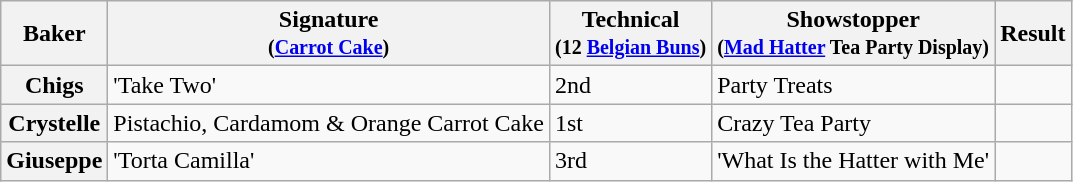<table class="wikitable sortable col3center sticky-header">
<tr>
<th scope="col">Baker</th>
<th scope="col" class="unsortable">Signature<br><small>(<a href='#'>Carrot Cake</a>)</small></th>
<th scope="col">Technical<br><small>(12 <a href='#'>Belgian Buns</a>)</small></th>
<th scope="col" class="unsortable">Showstopper<br><small>(<a href='#'>Mad Hatter</a> Tea Party Display)</small></th>
<th scope="col">Result</th>
</tr>
<tr>
<th scope="row">Chigs</th>
<td>'Take Two'</td>
<td>2nd</td>
<td>Party Treats</td>
<td></td>
</tr>
<tr>
<th scope="row">Crystelle</th>
<td>Pistachio, Cardamom & Orange Carrot Cake</td>
<td>1st</td>
<td>Crazy Tea Party</td>
<td></td>
</tr>
<tr>
<th scope="row">Giuseppe</th>
<td>'Torta Camilla'</td>
<td>3rd</td>
<td>'What Is the Hatter with Me'</td>
<td></td>
</tr>
</table>
